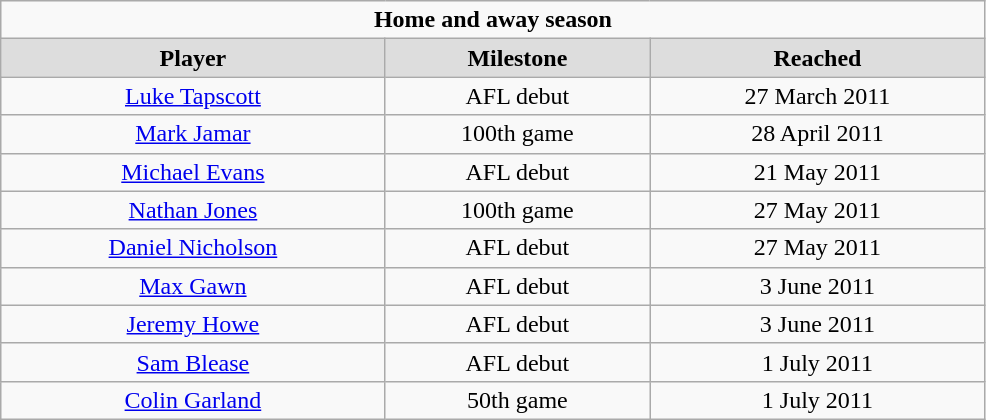<table class="wikitable"  style="width:52%; text-align:center;">
<tr>
<td colspan="10" style="text-align:center;"><strong>Home and away season</strong></td>
</tr>
<tr style="text-align:center; background:#ddd;">
<td><strong>Player</strong></td>
<td><strong>Milestone</strong></td>
<td><strong>Reached</strong></td>
</tr>
<tr>
<td><a href='#'>Luke Tapscott</a></td>
<td>AFL debut</td>
<td>27 March 2011</td>
</tr>
<tr>
<td><a href='#'>Mark Jamar</a></td>
<td>100th game</td>
<td>28 April 2011</td>
</tr>
<tr>
<td><a href='#'>Michael Evans</a></td>
<td>AFL debut</td>
<td>21 May 2011</td>
</tr>
<tr>
<td><a href='#'>Nathan Jones</a></td>
<td>100th game</td>
<td>27 May 2011</td>
</tr>
<tr>
<td><a href='#'>Daniel Nicholson</a></td>
<td>AFL debut</td>
<td>27 May 2011</td>
</tr>
<tr>
<td><a href='#'>Max Gawn</a></td>
<td>AFL debut</td>
<td>3 June 2011</td>
</tr>
<tr>
<td><a href='#'>Jeremy Howe</a></td>
<td>AFL debut</td>
<td>3 June 2011</td>
</tr>
<tr>
<td><a href='#'>Sam Blease</a></td>
<td>AFL debut</td>
<td>1 July 2011</td>
</tr>
<tr>
<td><a href='#'>Colin Garland</a></td>
<td>50th game</td>
<td>1 July 2011</td>
</tr>
</table>
